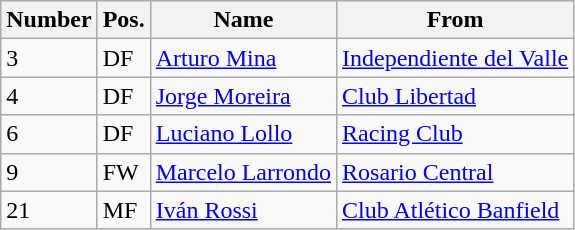<table class="wikitable">
<tr>
<th>Number</th>
<th>Pos.</th>
<th>Name</th>
<th>From</th>
</tr>
<tr>
<td>3</td>
<td>DF</td>
<td> <a href='#'>Arturo Mina</a></td>
<td> <a href='#'>Independiente del Valle</a></td>
</tr>
<tr>
<td>4</td>
<td>DF</td>
<td> <a href='#'>Jorge Moreira</a></td>
<td> <a href='#'>Club Libertad</a></td>
</tr>
<tr>
<td>6</td>
<td>DF</td>
<td> <a href='#'>Luciano Lollo</a></td>
<td> <a href='#'>Racing Club</a></td>
</tr>
<tr>
<td>9</td>
<td>FW</td>
<td> <a href='#'>Marcelo Larrondo</a></td>
<td> <a href='#'>Rosario Central</a></td>
</tr>
<tr>
<td>21</td>
<td>MF</td>
<td> <a href='#'>Iván Rossi</a></td>
<td> <a href='#'>Club Atlético Banfield</a></td>
</tr>
</table>
